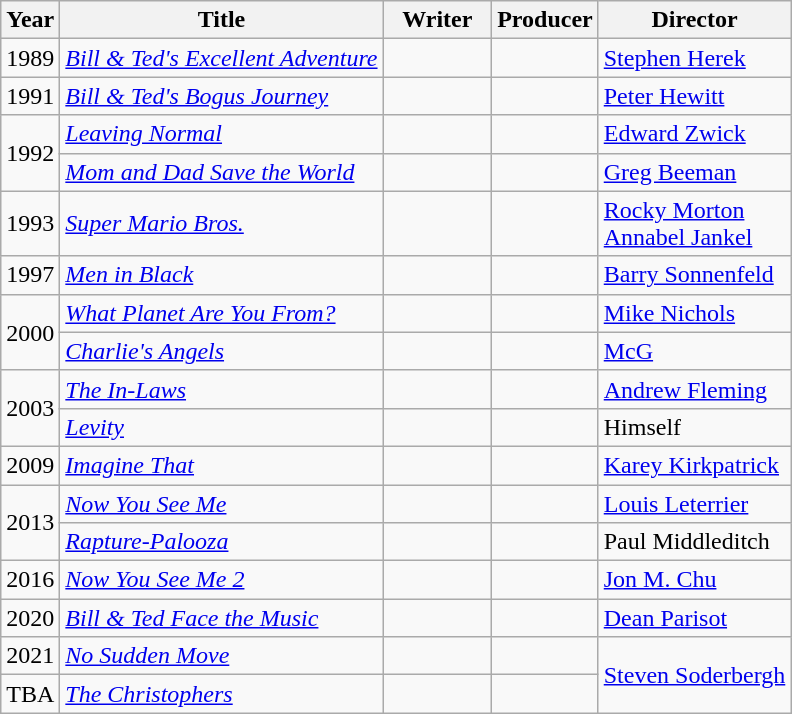<table class="wikitable">
<tr>
<th>Year</th>
<th>Title</th>
<th width=65>Writer</th>
<th>Producer</th>
<th>Director</th>
</tr>
<tr>
<td>1989</td>
<td><em><a href='#'>Bill & Ted's Excellent Adventure</a></em></td>
<td></td>
<td></td>
<td><a href='#'>Stephen Herek</a></td>
</tr>
<tr>
<td>1991</td>
<td><em><a href='#'>Bill & Ted's Bogus Journey</a></em></td>
<td></td>
<td></td>
<td><a href='#'>Peter Hewitt</a></td>
</tr>
<tr>
<td rowspan="2">1992</td>
<td><em><a href='#'>Leaving Normal</a></em></td>
<td></td>
<td></td>
<td><a href='#'>Edward Zwick</a></td>
</tr>
<tr>
<td><em><a href='#'>Mom and Dad Save the World</a></em></td>
<td></td>
<td></td>
<td><a href='#'>Greg Beeman</a></td>
</tr>
<tr>
<td>1993</td>
<td><em><a href='#'>Super Mario Bros.</a></em></td>
<td></td>
<td></td>
<td><a href='#'>Rocky Morton</a><br><a href='#'>Annabel Jankel</a></td>
</tr>
<tr>
<td>1997</td>
<td><em><a href='#'>Men in Black</a></em></td>
<td></td>
<td></td>
<td><a href='#'>Barry Sonnenfeld</a></td>
</tr>
<tr>
<td rowspan="2">2000</td>
<td><em><a href='#'>What Planet Are You From?</a></em></td>
<td></td>
<td></td>
<td><a href='#'>Mike Nichols</a></td>
</tr>
<tr>
<td><em><a href='#'>Charlie's Angels</a></em></td>
<td></td>
<td></td>
<td><a href='#'>McG</a></td>
</tr>
<tr>
<td rowspan="2">2003</td>
<td><em><a href='#'>The In-Laws</a></em></td>
<td></td>
<td></td>
<td><a href='#'>Andrew Fleming</a></td>
</tr>
<tr>
<td><em><a href='#'>Levity</a></em></td>
<td></td>
<td></td>
<td>Himself</td>
</tr>
<tr>
<td>2009</td>
<td><em><a href='#'>Imagine That</a></em></td>
<td></td>
<td></td>
<td><a href='#'>Karey Kirkpatrick</a></td>
</tr>
<tr>
<td rowspan="2">2013</td>
<td><em><a href='#'>Now You See Me</a></em></td>
<td></td>
<td></td>
<td><a href='#'>Louis Leterrier</a></td>
</tr>
<tr>
<td><em><a href='#'>Rapture-Palooza</a></em></td>
<td></td>
<td></td>
<td>Paul Middleditch</td>
</tr>
<tr>
<td>2016</td>
<td><em><a href='#'>Now You See Me 2</a></em></td>
<td></td>
<td></td>
<td><a href='#'>Jon M. Chu</a></td>
</tr>
<tr>
<td>2020</td>
<td><em><a href='#'>Bill & Ted Face the Music</a></em></td>
<td></td>
<td></td>
<td><a href='#'>Dean Parisot</a></td>
</tr>
<tr>
<td>2021</td>
<td><em><a href='#'>No Sudden Move</a></em></td>
<td></td>
<td></td>
<td rowspan=2><a href='#'>Steven Soderbergh</a></td>
</tr>
<tr>
<td>TBA</td>
<td><em><a href='#'>The Christophers</a></em></td>
<td></td>
<td></td>
</tr>
</table>
